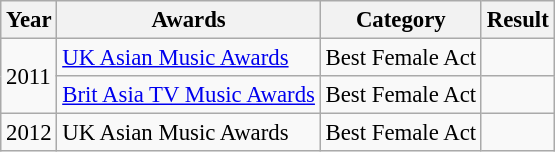<table class="wikitable" style="font-size: 95%">
<tr>
<th>Year</th>
<th>Awards</th>
<th>Category</th>
<th>Result</th>
</tr>
<tr>
<td rowspan="2">2011</td>
<td><a href='#'>UK Asian Music Awards</a></td>
<td>Best Female Act</td>
<td></td>
</tr>
<tr>
<td><a href='#'>Brit Asia TV Music Awards</a></td>
<td>Best Female Act</td>
<td></td>
</tr>
<tr>
<td>2012</td>
<td>UK Asian Music Awards</td>
<td>Best Female Act</td>
<td></td>
</tr>
</table>
